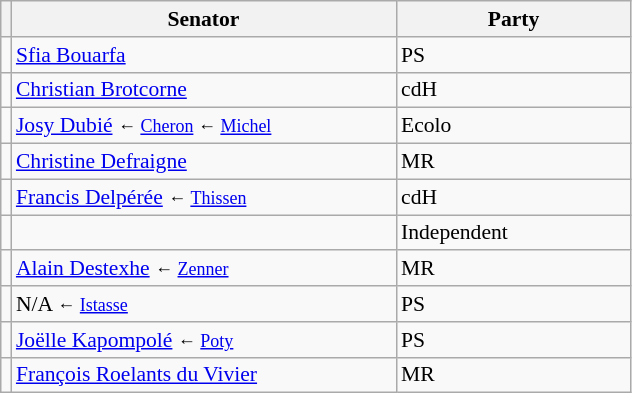<table class="sortable wikitable" style="text-align:left; font-size:90%">
<tr>
<th></th>
<th width="250">Senator</th>
<th width="150">Party</th>
</tr>
<tr>
<td></td>
<td><a href='#'>Sfia Bouarfa</a></td>
<td>PS</td>
</tr>
<tr>
<td></td>
<td><a href='#'>Christian Brotcorne</a></td>
<td>cdH</td>
</tr>
<tr>
<td></td>
<td><a href='#'>Josy Dubié</a> <small>← <a href='#'>Cheron</a> ← <a href='#'>Michel</a></small></td>
<td>Ecolo</td>
</tr>
<tr>
<td></td>
<td><a href='#'>Christine Defraigne</a></td>
<td>MR</td>
</tr>
<tr>
<td></td>
<td><a href='#'>Francis Delpérée</a> <small>← <a href='#'>Thissen</a></small></td>
<td>cdH</td>
</tr>
<tr>
<td></td>
<td></td>
<td>Independent</td>
</tr>
<tr>
<td></td>
<td><a href='#'>Alain Destexhe</a> <small>← <a href='#'>Zenner</a></small></td>
<td>MR</td>
</tr>
<tr>
<td></td>
<td>N/A <small>← <a href='#'>Istasse</a></small></td>
<td>PS</td>
</tr>
<tr>
<td></td>
<td><a href='#'>Joëlle Kapompolé</a> <small>← <a href='#'>Poty</a></small></td>
<td>PS</td>
</tr>
<tr>
<td></td>
<td><a href='#'>François Roelants du Vivier</a></td>
<td>MR</td>
</tr>
</table>
